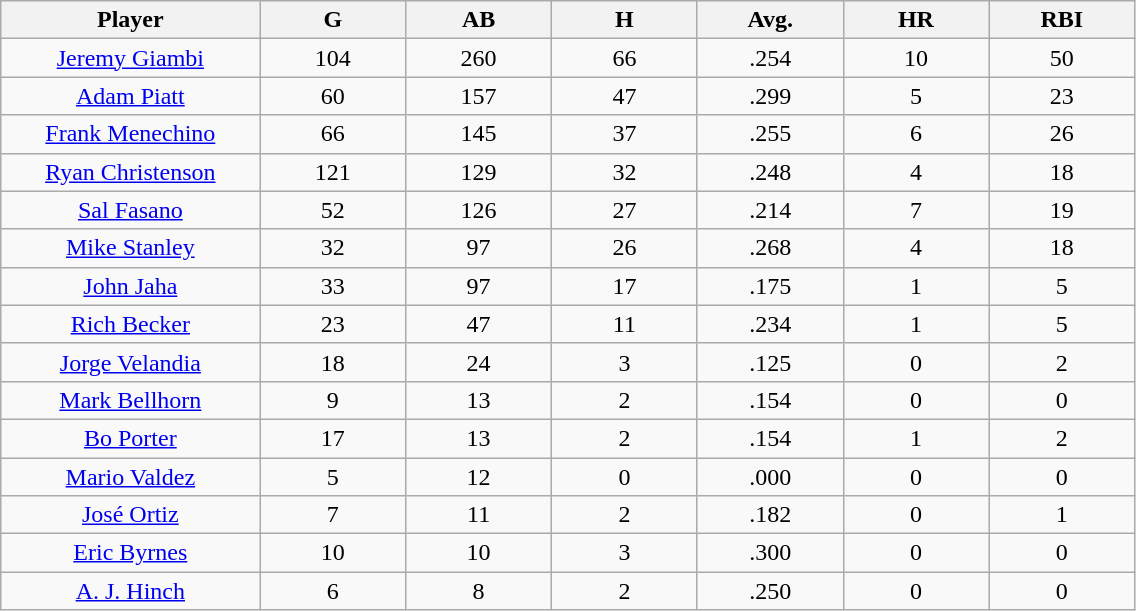<table class="wikitable sortable">
<tr>
<th bgcolor="#DDDDFF" width="16%">Player</th>
<th bgcolor="#DDDDFF" width="9%">G</th>
<th bgcolor="#DDDDFF" width="9%">AB</th>
<th bgcolor="#DDDDFF" width="9%">H</th>
<th bgcolor="#DDDDFF" width="9%">Avg.</th>
<th bgcolor="#DDDDFF" width="9%">HR</th>
<th bgcolor="#DDDDFF" width="9%">RBI</th>
</tr>
<tr align="center">
<td><a href='#'>Jeremy Giambi</a></td>
<td>104</td>
<td>260</td>
<td>66</td>
<td>.254</td>
<td>10</td>
<td>50</td>
</tr>
<tr align="center">
<td><a href='#'>Adam Piatt</a></td>
<td>60</td>
<td>157</td>
<td>47</td>
<td>.299</td>
<td>5</td>
<td>23</td>
</tr>
<tr align="center">
<td><a href='#'>Frank Menechino</a></td>
<td>66</td>
<td>145</td>
<td>37</td>
<td>.255</td>
<td>6</td>
<td>26</td>
</tr>
<tr align="center">
<td><a href='#'>Ryan Christenson</a></td>
<td>121</td>
<td>129</td>
<td>32</td>
<td>.248</td>
<td>4</td>
<td>18</td>
</tr>
<tr align="center">
<td><a href='#'>Sal Fasano</a></td>
<td>52</td>
<td>126</td>
<td>27</td>
<td>.214</td>
<td>7</td>
<td>19</td>
</tr>
<tr align="center">
<td><a href='#'>Mike Stanley</a></td>
<td>32</td>
<td>97</td>
<td>26</td>
<td>.268</td>
<td>4</td>
<td>18</td>
</tr>
<tr align="center">
<td><a href='#'>John Jaha</a></td>
<td>33</td>
<td>97</td>
<td>17</td>
<td>.175</td>
<td>1</td>
<td>5</td>
</tr>
<tr align="center">
<td><a href='#'>Rich Becker</a></td>
<td>23</td>
<td>47</td>
<td>11</td>
<td>.234</td>
<td>1</td>
<td>5</td>
</tr>
<tr align="center">
<td><a href='#'>Jorge Velandia</a></td>
<td>18</td>
<td>24</td>
<td>3</td>
<td>.125</td>
<td>0</td>
<td>2</td>
</tr>
<tr align="center">
<td><a href='#'>Mark Bellhorn</a></td>
<td>9</td>
<td>13</td>
<td>2</td>
<td>.154</td>
<td>0</td>
<td>0</td>
</tr>
<tr align="center">
<td><a href='#'>Bo Porter</a></td>
<td>17</td>
<td>13</td>
<td>2</td>
<td>.154</td>
<td>1</td>
<td>2</td>
</tr>
<tr align="center">
<td><a href='#'>Mario Valdez</a></td>
<td>5</td>
<td>12</td>
<td>0</td>
<td>.000</td>
<td>0</td>
<td>0</td>
</tr>
<tr align="center">
<td><a href='#'>José Ortiz</a></td>
<td>7</td>
<td>11</td>
<td>2</td>
<td>.182</td>
<td>0</td>
<td>1</td>
</tr>
<tr align="center">
<td><a href='#'>Eric Byrnes</a></td>
<td>10</td>
<td>10</td>
<td>3</td>
<td>.300</td>
<td>0</td>
<td>0</td>
</tr>
<tr align="center">
<td><a href='#'>A. J. Hinch</a></td>
<td>6</td>
<td>8</td>
<td>2</td>
<td>.250</td>
<td>0</td>
<td>0</td>
</tr>
</table>
